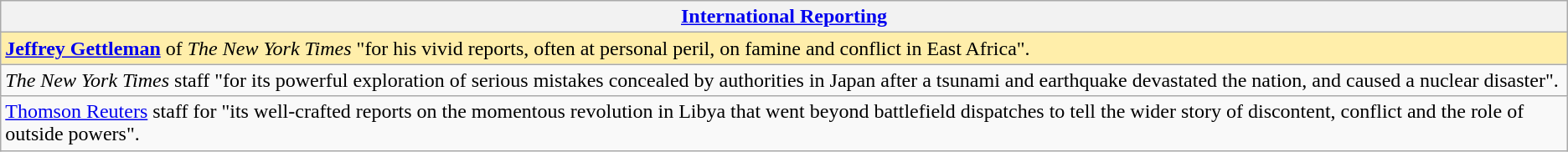<table class="wikitable" style="float:left; float:none;">
<tr>
<th><a href='#'>International Reporting</a></th>
</tr>
<tr>
<td style="background:#fea;"><strong><a href='#'>Jeffrey Gettleman</a></strong> of <em>The New York Times</em> "for his vivid reports, often at personal peril, on famine and conflict in East Africa".</td>
</tr>
<tr>
<td><em>The New York Times</em> staff "for its powerful exploration of serious mistakes concealed by authorities in Japan after a tsunami and earthquake devastated the nation, and caused a nuclear disaster".</td>
</tr>
<tr>
<td><a href='#'>Thomson Reuters</a> staff for "its well-crafted reports on the momentous revolution in Libya that went beyond battlefield dispatches to tell the wider story of discontent, conflict and the role of outside powers".</td>
</tr>
</table>
